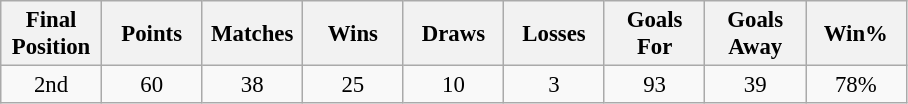<table class="wikitable" style="font-size: 95%; text-align: center;">
<tr>
<th width=60>Final Position</th>
<th width=60>Points</th>
<th width=60>Matches</th>
<th width=60>Wins</th>
<th width=60>Draws</th>
<th width=60>Losses</th>
<th width=60>Goals For</th>
<th width=60>Goals Away</th>
<th width=60>Win%</th>
</tr>
<tr>
<td>2nd</td>
<td>60</td>
<td>38</td>
<td>25</td>
<td>10</td>
<td>3</td>
<td>93</td>
<td>39</td>
<td>78%</td>
</tr>
</table>
